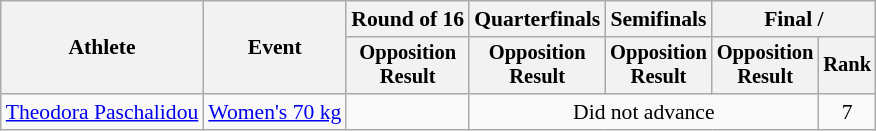<table class="wikitable" style="font-size:90%;">
<tr>
<th rowspan=2>Athlete</th>
<th rowspan=2>Event</th>
<th>Round of 16</th>
<th>Quarterfinals</th>
<th>Semifinals</th>
<th colspan=2>Final / </th>
</tr>
<tr style="font-size:95%">
<th>Opposition<br>Result</th>
<th>Opposition<br>Result</th>
<th>Opposition<br>Result</th>
<th>Opposition<br>Result</th>
<th>Rank</th>
</tr>
<tr align=center>
<td align=left><a href='#'>Theodora Paschalidou</a></td>
<td align=left><a href='#'>Women's 70 kg</a></td>
<td></td>
<td colspan=3>Did not advance</td>
<td>7</td>
</tr>
</table>
